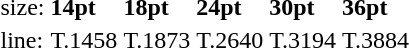<table style="margin-left:40px;">
<tr>
<td>size:</td>
<td><strong>14pt</strong></td>
<td><strong>18pt</strong></td>
<td><strong>24pt</strong></td>
<td><strong>30pt</strong></td>
<td><strong>36pt</strong></td>
</tr>
<tr>
<td>line:</td>
<td>T.1458</td>
<td>T.1873</td>
<td>T.2640</td>
<td>T.3194</td>
<td>T.3884</td>
</tr>
</table>
